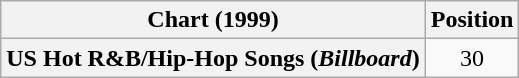<table class="wikitable plainrowheaders" style="text-align:center;">
<tr>
<th scope="col">Chart (1999)</th>
<th scope="col">Position</th>
</tr>
<tr>
<th scope="row">US Hot R&B/Hip-Hop Songs (<em>Billboard</em>)</th>
<td>30</td>
</tr>
</table>
